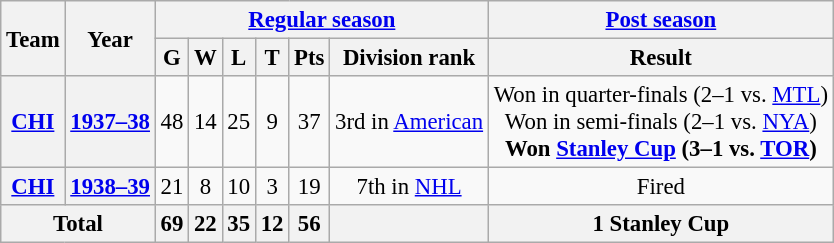<table class="wikitable" style="font-size: 95%; text-align:center;">
<tr>
<th rowspan="2">Team</th>
<th rowspan="2">Year</th>
<th colspan="6"><a href='#'>Regular season</a></th>
<th colspan="1"><a href='#'>Post season</a></th>
</tr>
<tr>
<th>G</th>
<th>W</th>
<th>L</th>
<th>T</th>
<th>Pts</th>
<th>Division rank</th>
<th>Result</th>
</tr>
<tr>
<th><a href='#'>CHI</a></th>
<th><a href='#'>1937–38</a></th>
<td>48</td>
<td>14</td>
<td>25</td>
<td>9</td>
<td>37</td>
<td>3rd in <a href='#'>American</a></td>
<td>Won in quarter-finals (2–1 vs. <a href='#'>MTL</a>) <br> Won in semi-finals (2–1 vs. <a href='#'>NYA</a>) <br> <strong>Won <a href='#'>Stanley Cup</a> (3–1 vs. <a href='#'>TOR</a>)</strong></td>
</tr>
<tr>
<th><a href='#'>CHI</a></th>
<th><a href='#'>1938–39</a></th>
<td>21</td>
<td>8</td>
<td>10</td>
<td>3</td>
<td>19</td>
<td>7th in <a href='#'>NHL</a></td>
<td>Fired</td>
</tr>
<tr>
<th colspan="2">Total</th>
<th>69</th>
<th>22</th>
<th>35</th>
<th>12</th>
<th>56</th>
<th></th>
<th>1 Stanley Cup</th>
</tr>
</table>
